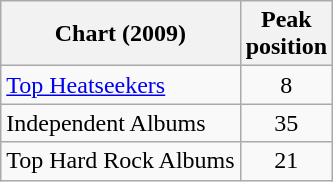<table class="wikitable">
<tr>
<th align="left">Chart (2009)</th>
<th style="text-align:center;">Peak<br>position</th>
</tr>
<tr>
<td align="left"><a href='#'>Top Heatseekers</a></td>
<td style="text-align:center;">8</td>
</tr>
<tr>
<td align="left">Independent Albums</td>
<td style="text-align:center;">35</td>
</tr>
<tr>
<td align="left">Top Hard Rock Albums</td>
<td style="text-align:center;">21</td>
</tr>
</table>
